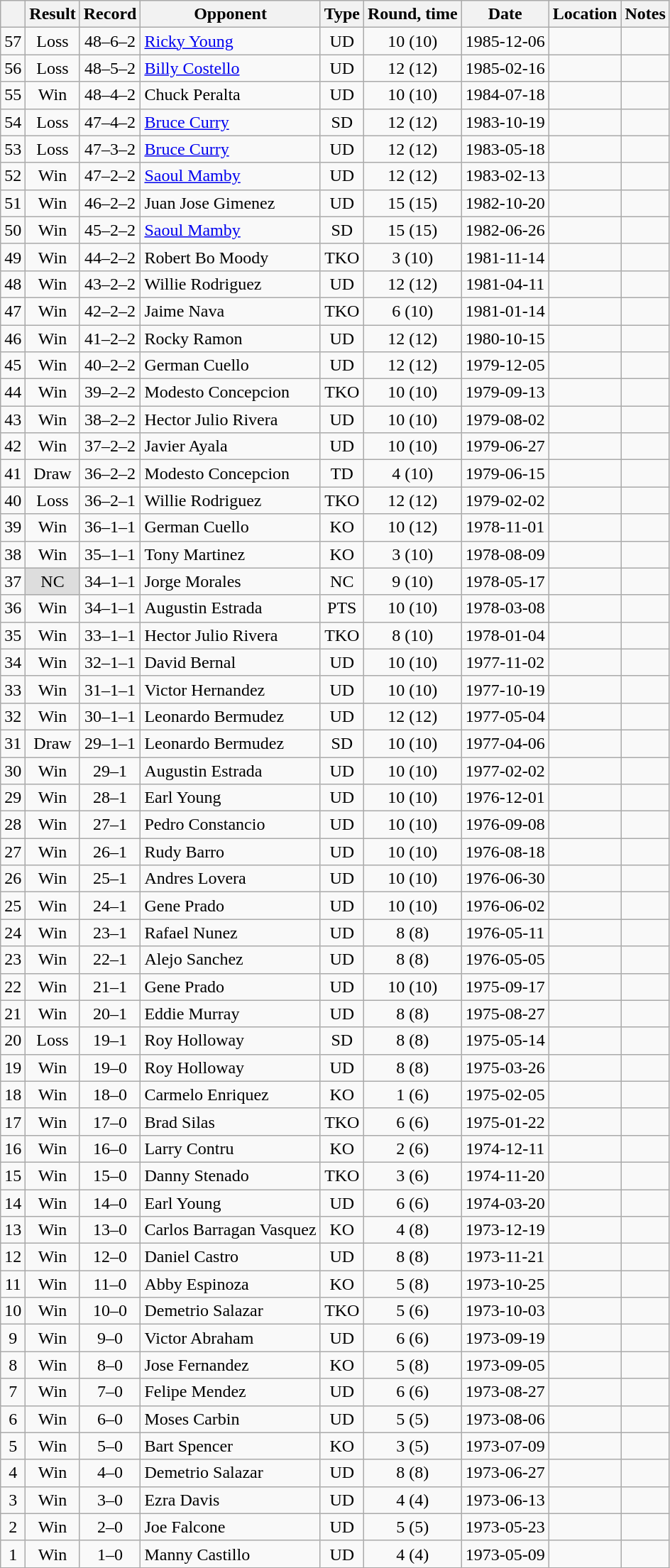<table class=wikitable style=text-align:center>
<tr>
<th></th>
<th>Result</th>
<th>Record</th>
<th>Opponent</th>
<th>Type</th>
<th>Round, time</th>
<th>Date</th>
<th>Location</th>
<th>Notes</th>
</tr>
<tr>
<td>57</td>
<td>Loss</td>
<td>48–6–2 </td>
<td align=left><a href='#'>Ricky Young</a></td>
<td>UD</td>
<td>10 (10)</td>
<td>1985-12-06</td>
<td align=left></td>
<td align=left></td>
</tr>
<tr>
<td>56</td>
<td>Loss</td>
<td>48–5–2 </td>
<td align=left><a href='#'>Billy Costello</a></td>
<td>UD</td>
<td>12 (12)</td>
<td>1985-02-16</td>
<td align=left></td>
<td align=left></td>
</tr>
<tr>
<td>55</td>
<td>Win</td>
<td>48–4–2 </td>
<td align=left>Chuck Peralta</td>
<td>UD</td>
<td>10 (10)</td>
<td>1984-07-18</td>
<td align=left></td>
<td align=left></td>
</tr>
<tr>
<td>54</td>
<td>Loss</td>
<td>47–4–2 </td>
<td align=left><a href='#'>Bruce Curry</a></td>
<td>SD</td>
<td>12 (12)</td>
<td>1983-10-19</td>
<td align=left></td>
<td align=left></td>
</tr>
<tr>
<td>53</td>
<td>Loss</td>
<td>47–3–2 </td>
<td align=left><a href='#'>Bruce Curry</a></td>
<td>UD</td>
<td>12 (12)</td>
<td>1983-05-18</td>
<td align=left></td>
<td align=left></td>
</tr>
<tr>
<td>52</td>
<td>Win</td>
<td>47–2–2 </td>
<td align=left><a href='#'>Saoul Mamby</a></td>
<td>UD</td>
<td>12 (12)</td>
<td>1983-02-13</td>
<td align=left></td>
<td align=left></td>
</tr>
<tr>
<td>51</td>
<td>Win</td>
<td>46–2–2 </td>
<td align=left>Juan Jose Gimenez</td>
<td>UD</td>
<td>15 (15)</td>
<td>1982-10-20</td>
<td align=left></td>
<td align=left></td>
</tr>
<tr>
<td>50</td>
<td>Win</td>
<td>45–2–2 </td>
<td align=left><a href='#'>Saoul Mamby</a></td>
<td>SD</td>
<td>15 (15)</td>
<td>1982-06-26</td>
<td align=left></td>
<td align=left></td>
</tr>
<tr>
<td>49</td>
<td>Win</td>
<td>44–2–2 </td>
<td align=left>Robert Bo Moody</td>
<td>TKO</td>
<td>3 (10)</td>
<td>1981-11-14</td>
<td align=left></td>
<td align=left></td>
</tr>
<tr>
<td>48</td>
<td>Win</td>
<td>43–2–2 </td>
<td align=left>Willie Rodriguez</td>
<td>UD</td>
<td>12 (12)</td>
<td>1981-04-11</td>
<td align=left></td>
<td align=left></td>
</tr>
<tr>
<td>47</td>
<td>Win</td>
<td>42–2–2 </td>
<td align=left>Jaime Nava</td>
<td>TKO</td>
<td>6 (10)</td>
<td>1981-01-14</td>
<td align=left></td>
<td align=left></td>
</tr>
<tr>
<td>46</td>
<td>Win</td>
<td>41–2–2 </td>
<td align=left>Rocky Ramon</td>
<td>UD</td>
<td>12 (12)</td>
<td>1980-10-15</td>
<td align=left></td>
<td align=left></td>
</tr>
<tr>
<td>45</td>
<td>Win</td>
<td>40–2–2 </td>
<td align=left>German Cuello</td>
<td>UD</td>
<td>12 (12)</td>
<td>1979-12-05</td>
<td align=left></td>
<td align=left></td>
</tr>
<tr>
<td>44</td>
<td>Win</td>
<td>39–2–2 </td>
<td align=left>Modesto Concepcion</td>
<td>TKO</td>
<td>10 (10)</td>
<td>1979-09-13</td>
<td align=left></td>
<td align=left></td>
</tr>
<tr>
<td>43</td>
<td>Win</td>
<td>38–2–2 </td>
<td align=left>Hector Julio Rivera</td>
<td>UD</td>
<td>10 (10)</td>
<td>1979-08-02</td>
<td align=left></td>
<td align=left></td>
</tr>
<tr>
<td>42</td>
<td>Win</td>
<td>37–2–2 </td>
<td align=left>Javier Ayala</td>
<td>UD</td>
<td>10 (10)</td>
<td>1979-06-27</td>
<td align=left></td>
<td align=left></td>
</tr>
<tr>
<td>41</td>
<td>Draw</td>
<td>36–2–2 </td>
<td align=left>Modesto Concepcion</td>
<td>TD</td>
<td>4 (10)</td>
<td>1979-06-15</td>
<td align=left></td>
<td align=left></td>
</tr>
<tr>
<td>40</td>
<td>Loss</td>
<td>36–2–1 </td>
<td align=left>Willie Rodriguez</td>
<td>TKO</td>
<td>12 (12)</td>
<td>1979-02-02</td>
<td align=left></td>
<td align=left></td>
</tr>
<tr>
<td>39</td>
<td>Win</td>
<td>36–1–1 </td>
<td align=left>German Cuello</td>
<td>KO</td>
<td>10 (12)</td>
<td>1978-11-01</td>
<td align=left></td>
<td align=left></td>
</tr>
<tr>
<td>38</td>
<td>Win</td>
<td>35–1–1 </td>
<td align=left>Tony Martinez</td>
<td>KO</td>
<td>3 (10)</td>
<td>1978-08-09</td>
<td align=left></td>
<td align=left></td>
</tr>
<tr>
<td>37</td>
<td style=background:#DDD>NC</td>
<td>34–1–1 </td>
<td align=left>Jorge Morales</td>
<td>NC</td>
<td>9 (10)</td>
<td>1978-05-17</td>
<td align=left></td>
<td align=left></td>
</tr>
<tr>
<td>36</td>
<td>Win</td>
<td>34–1–1</td>
<td align=left>Augustin Estrada</td>
<td>PTS</td>
<td>10 (10)</td>
<td>1978-03-08</td>
<td align=left></td>
<td align=left></td>
</tr>
<tr>
<td>35</td>
<td>Win</td>
<td>33–1–1</td>
<td align=left>Hector Julio Rivera</td>
<td>TKO</td>
<td>8 (10)</td>
<td>1978-01-04</td>
<td align=left></td>
<td align=left></td>
</tr>
<tr>
<td>34</td>
<td>Win</td>
<td>32–1–1</td>
<td align=left>David Bernal</td>
<td>UD</td>
<td>10 (10)</td>
<td>1977-11-02</td>
<td align=left></td>
<td align=left></td>
</tr>
<tr>
<td>33</td>
<td>Win</td>
<td>31–1–1</td>
<td align=left>Victor Hernandez</td>
<td>UD</td>
<td>10 (10)</td>
<td>1977-10-19</td>
<td align=left></td>
<td align=left></td>
</tr>
<tr>
<td>32</td>
<td>Win</td>
<td>30–1–1</td>
<td align=left>Leonardo Bermudez</td>
<td>UD</td>
<td>12 (12)</td>
<td>1977-05-04</td>
<td align=left></td>
<td align=left></td>
</tr>
<tr>
<td>31</td>
<td>Draw</td>
<td>29–1–1</td>
<td align=left>Leonardo Bermudez</td>
<td>SD</td>
<td>10 (10)</td>
<td>1977-04-06</td>
<td align=left></td>
<td align=left></td>
</tr>
<tr>
<td>30</td>
<td>Win</td>
<td>29–1</td>
<td align=left>Augustin Estrada</td>
<td>UD</td>
<td>10 (10)</td>
<td>1977-02-02</td>
<td align=left></td>
<td align=left></td>
</tr>
<tr>
<td>29</td>
<td>Win</td>
<td>28–1</td>
<td align=left>Earl Young</td>
<td>UD</td>
<td>10 (10)</td>
<td>1976-12-01</td>
<td align=left></td>
<td align=left></td>
</tr>
<tr>
<td>28</td>
<td>Win</td>
<td>27–1</td>
<td align=left>Pedro Constancio</td>
<td>UD</td>
<td>10 (10)</td>
<td>1976-09-08</td>
<td align=left></td>
<td align=left></td>
</tr>
<tr>
<td>27</td>
<td>Win</td>
<td>26–1</td>
<td align=left>Rudy Barro</td>
<td>UD</td>
<td>10 (10)</td>
<td>1976-08-18</td>
<td align=left></td>
<td align=left></td>
</tr>
<tr>
<td>26</td>
<td>Win</td>
<td>25–1</td>
<td align=left>Andres Lovera</td>
<td>UD</td>
<td>10 (10)</td>
<td>1976-06-30</td>
<td align=left></td>
<td align=left></td>
</tr>
<tr>
<td>25</td>
<td>Win</td>
<td>24–1</td>
<td align=left>Gene Prado</td>
<td>UD</td>
<td>10 (10)</td>
<td>1976-06-02</td>
<td align=left></td>
<td align=left></td>
</tr>
<tr>
<td>24</td>
<td>Win</td>
<td>23–1</td>
<td align=left>Rafael Nunez</td>
<td>UD</td>
<td>8 (8)</td>
<td>1976-05-11</td>
<td align=left></td>
<td align=left></td>
</tr>
<tr>
<td>23</td>
<td>Win</td>
<td>22–1</td>
<td align=left>Alejo Sanchez</td>
<td>UD</td>
<td>8 (8)</td>
<td>1976-05-05</td>
<td align=left></td>
<td align=left></td>
</tr>
<tr>
<td>22</td>
<td>Win</td>
<td>21–1</td>
<td align=left>Gene Prado</td>
<td>UD</td>
<td>10 (10)</td>
<td>1975-09-17</td>
<td align=left></td>
<td align=left></td>
</tr>
<tr>
<td>21</td>
<td>Win</td>
<td>20–1</td>
<td align=left>Eddie Murray</td>
<td>UD</td>
<td>8 (8)</td>
<td>1975-08-27</td>
<td align=left></td>
<td align=left></td>
</tr>
<tr>
<td>20</td>
<td>Loss</td>
<td>19–1</td>
<td align=left>Roy Holloway</td>
<td>SD</td>
<td>8 (8)</td>
<td>1975-05-14</td>
<td align=left></td>
<td align=left></td>
</tr>
<tr>
<td>19</td>
<td>Win</td>
<td>19–0</td>
<td align=left>Roy Holloway</td>
<td>UD</td>
<td>8 (8)</td>
<td>1975-03-26</td>
<td align=left></td>
<td align=left></td>
</tr>
<tr>
<td>18</td>
<td>Win</td>
<td>18–0</td>
<td align=left>Carmelo Enriquez</td>
<td>KO</td>
<td>1 (6)</td>
<td>1975-02-05</td>
<td align=left></td>
<td align=left></td>
</tr>
<tr>
<td>17</td>
<td>Win</td>
<td>17–0</td>
<td align=left>Brad Silas</td>
<td>TKO</td>
<td>6 (6)</td>
<td>1975-01-22</td>
<td align=left></td>
<td align=left></td>
</tr>
<tr>
<td>16</td>
<td>Win</td>
<td>16–0</td>
<td align=left>Larry Contru</td>
<td>KO</td>
<td>2 (6)</td>
<td>1974-12-11</td>
<td align=left></td>
<td align=left></td>
</tr>
<tr>
<td>15</td>
<td>Win</td>
<td>15–0</td>
<td align=left>Danny Stenado</td>
<td>TKO</td>
<td>3 (6)</td>
<td>1974-11-20</td>
<td align=left></td>
<td align=left></td>
</tr>
<tr>
<td>14</td>
<td>Win</td>
<td>14–0</td>
<td align=left>Earl Young</td>
<td>UD</td>
<td>6 (6)</td>
<td>1974-03-20</td>
<td align=left></td>
<td align=left></td>
</tr>
<tr>
<td>13</td>
<td>Win</td>
<td>13–0</td>
<td align=left>Carlos Barragan Vasquez</td>
<td>KO</td>
<td>4 (8)</td>
<td>1973-12-19</td>
<td align=left></td>
<td align=left></td>
</tr>
<tr>
<td>12</td>
<td>Win</td>
<td>12–0</td>
<td align=left>Daniel Castro</td>
<td>UD</td>
<td>8 (8)</td>
<td>1973-11-21</td>
<td align=left></td>
<td align=left></td>
</tr>
<tr>
<td>11</td>
<td>Win</td>
<td>11–0</td>
<td align=left>Abby Espinoza</td>
<td>KO</td>
<td>5 (8)</td>
<td>1973-10-25</td>
<td align=left></td>
<td align=left></td>
</tr>
<tr>
<td>10</td>
<td>Win</td>
<td>10–0</td>
<td align=left>Demetrio Salazar</td>
<td>TKO</td>
<td>5 (6)</td>
<td>1973-10-03</td>
<td align=left></td>
<td align=left></td>
</tr>
<tr>
<td>9</td>
<td>Win</td>
<td>9–0</td>
<td align=left>Victor Abraham</td>
<td>UD</td>
<td>6 (6)</td>
<td>1973-09-19</td>
<td align=left></td>
<td align=left></td>
</tr>
<tr>
<td>8</td>
<td>Win</td>
<td>8–0</td>
<td align=left>Jose Fernandez</td>
<td>KO</td>
<td>5 (8)</td>
<td>1973-09-05</td>
<td align=left></td>
<td align=left></td>
</tr>
<tr>
<td>7</td>
<td>Win</td>
<td>7–0</td>
<td align=left>Felipe Mendez</td>
<td>UD</td>
<td>6 (6)</td>
<td>1973-08-27</td>
<td align=left></td>
<td align=left></td>
</tr>
<tr>
<td>6</td>
<td>Win</td>
<td>6–0</td>
<td align=left>Moses Carbin</td>
<td>UD</td>
<td>5 (5)</td>
<td>1973-08-06</td>
<td align=left></td>
<td align=left></td>
</tr>
<tr>
<td>5</td>
<td>Win</td>
<td>5–0</td>
<td align=left>Bart Spencer</td>
<td>KO</td>
<td>3 (5)</td>
<td>1973-07-09</td>
<td align=left></td>
<td align=left></td>
</tr>
<tr>
<td>4</td>
<td>Win</td>
<td>4–0</td>
<td align=left>Demetrio Salazar</td>
<td>UD</td>
<td>8 (8)</td>
<td>1973-06-27</td>
<td align=left></td>
<td align=left></td>
</tr>
<tr>
<td>3</td>
<td>Win</td>
<td>3–0</td>
<td align=left>Ezra Davis</td>
<td>UD</td>
<td>4 (4)</td>
<td>1973-06-13</td>
<td align=left></td>
<td align=left></td>
</tr>
<tr>
<td>2</td>
<td>Win</td>
<td>2–0</td>
<td align=left>Joe Falcone</td>
<td>UD</td>
<td>5 (5)</td>
<td>1973-05-23</td>
<td align=left></td>
<td align=left></td>
</tr>
<tr>
<td>1</td>
<td>Win</td>
<td>1–0</td>
<td align=left>Manny Castillo</td>
<td>UD</td>
<td>4 (4)</td>
<td>1973-05-09</td>
<td align=left></td>
<td align=left></td>
</tr>
</table>
